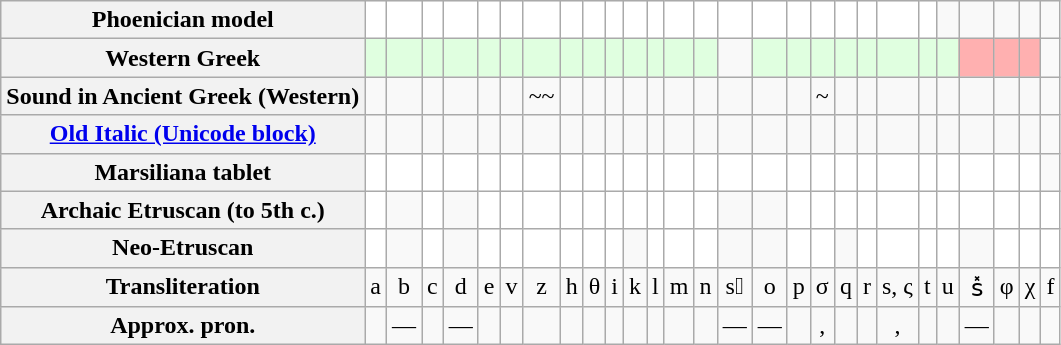<table class="wikitable">
<tr style="text-align: center;">
<th>Phoenician model</th>
<td style="background-color: white !important;"></td>
<td style="background-color: white !important;"></td>
<td style="background-color: white !important;"></td>
<td style="background-color: white !important;"></td>
<td style="background-color: white !important;"></td>
<td style="background-color: white !important;"></td>
<td style="background-color: white !important;"></td>
<td style="background-color: white !important;"></td>
<td style="background-color: white !important;"></td>
<td style="background-color: white !important;"></td>
<td style="background-color: white !important;"></td>
<td style="background-color: white !important;"></td>
<td style="background-color: white !important;"></td>
<td style="background-color: white !important;"></td>
<td style="background-color: white !important;"></td>
<td style="background-color: white !important;"></td>
<td style="background-color: white !important;"></td>
<td style="background-color: white !important;"></td>
<td style="background-color: white !important;"></td>
<td style="background-color: white !important;"></td>
<td style="background-color: white !important;"></td>
<td style="background-color: white !important;"></td>
<td></td>
<td></td>
<td></td>
<td></td>
<td></td>
</tr>
<tr style="text-align: center;">
<th>Western Greek</th>
<td style="background-color:#E0FFE0 !important;"></td>
<td style="background-color:#E0FFE0 !important;"></td>
<td style="background-color:#E0FFE0 !important;"></td>
<td style="background-color:#E0FFE0 !important;"></td>
<td style="background-color:#E0FFE0 !important;"></td>
<td style="background-color:#E0FFE0 !important;"></td>
<td style="background-color:#E0FFE0 !important;"></td>
<td style="background-color:#E0FFE0 !important;"></td>
<td style="background-color:#E0FFE0 !important;"></td>
<td style="background-color:#E0FFE0 !important;"></td>
<td style="background-color:#E0FFE0 !important;"></td>
<td style="background-color:#E0FFE0 !important;"></td>
<td style="background-color:#E0FFE0 !important;"></td>
<td style="background-color:#E0FFE0 !important;"></td>
<td></td>
<td style="background-color:#E0FFE0 !important;"></td>
<td style="background-color:#E0FFE0 !important;"></td>
<td style="background-color:#E0FFE0 !important;"></td>
<td style="background-color:#E0FFE0 !important;"></td>
<td style="background-color:#E0FFE0 !important;"></td>
<td style="background-color:#E0FFE0 !important;"></td>
<td style="background-color:#E0FFE0 !important;"></td>
<td style="background-color:#E0FFE0 !important;"></td>
<td style="background-color:#FFB0B0 !important;"></td>
<td style="background-color:#FFB0B0 !important;"></td>
<td style="background-color:#FFB0B0 !important;"></td>
<td></td>
</tr>
<tr style="text-align: center;">
<th>Sound in Ancient Greek (Western)</th>
<td></td>
<td></td>
<td></td>
<td></td>
<td></td>
<td></td>
<td>~~</td>
<td></td>
<td></td>
<td></td>
<td></td>
<td></td>
<td></td>
<td></td>
<td></td>
<td></td>
<td></td>
<td>~</td>
<td></td>
<td></td>
<td></td>
<td></td>
<td></td>
<td></td>
<td></td>
<td></td>
<td></td>
</tr>
<tr style="text-align: center;">
<th><a href='#'>Old Italic (Unicode block)</a></th>
<td></td>
<td></td>
<td></td>
<td></td>
<td></td>
<td></td>
<td></td>
<td></td>
<td></td>
<td></td>
<td></td>
<td></td>
<td></td>
<td></td>
<td></td>
<td></td>
<td></td>
<td></td>
<td></td>
<td><br></td>
<td></td>
<td></td>
<td></td>
<td></td>
<td></td>
<td></td>
<td></td>
</tr>
<tr style="text-align: center;">
<th>Marsiliana tablet</th>
<td style="background-color: white !important;"></td>
<td style="background-color: white !important;"></td>
<td style="background-color: white !important;"></td>
<td style="background-color: white !important;"></td>
<td style="background-color: white !important;"></td>
<td style="background-color: white !important;"></td>
<td style="background-color: white !important;"></td>
<td style="background-color: white !important;"></td>
<td style="background-color: white !important;"></td>
<td style="background-color: white !important;"></td>
<td style="background-color: white !important;"></td>
<td style="background-color: white !important;"></td>
<td style="background-color: white !important;"></td>
<td style="background-color: white !important;"></td>
<td style="background-color: white !important;"></td>
<td style="background-color: white !important;"></td>
<td style="background-color: white !important;"></td>
<td style="background-color: white !important;"></td>
<td style="background-color: white !important;"></td>
<td style="background-color: white !important;"></td>
<td style="background-color: white !important;"></td>
<td style="background-color: white !important;"></td>
<td style="background-color: white !important;"></td>
<td style="background-color: white !important;"></td>
<td style="background-color: white !important;"></td>
<td style="background-color: white !important;"></td>
<td></td>
</tr>
<tr style="text-align: center;">
<th>Archaic Etruscan (to 5th c.)</th>
<td style="background-color: white !important;"></td>
<td></td>
<td style="background-color: white !important;"></td>
<td></td>
<td style="background-color: white !important;"></td>
<td style="background-color: white !important;"></td>
<td style="background-color: white !important;"></td>
<td style="background-color: white !important;"></td>
<td style="background-color: white !important;"></td>
<td style="background-color: white !important;"></td>
<td style="background-color: white !important;"></td>
<td style="background-color: white !important;"></td>
<td style="background-color: white !important;"></td>
<td style="background-color: white !important;"></td>
<td></td>
<td></td>
<td style="background-color: white !important;"></td>
<td style="background-color: white !important;"></td>
<td style="background-color: white !important;"></td>
<td style="background-color: white !important;"></td>
<td style="background-color: white !important;"></td>
<td style="background-color: white !important;"></td>
<td style="background-color: white !important;"></td>
<td style="background-color: white !important;"></td>
<td style="background-color: white !important;"></td>
<td style="background-color: white !important;"></td>
<td style="background-color: white !important;"></td>
</tr>
<tr style="text-align: center;">
<th>Neo-Etruscan</th>
<td style="background-color: white !important;"></td>
<td></td>
<td style="background-color: white !important;"></td>
<td></td>
<td style="background-color: white !important;"></td>
<td style="background-color: white !important;"></td>
<td style="background-color: white !important;"></td>
<td style="background-color: white !important;"></td>
<td style="background-color: white !important;"></td>
<td style="background-color: white !important;"></td>
<td></td>
<td style="background-color: white !important;"></td>
<td style="background-color: white !important;"></td>
<td style="background-color: white !important;"></td>
<td></td>
<td></td>
<td style="background-color: white !important;"></td>
<td style="background-color: white !important;"></td>
<td></td>
<td style="background-color: white !important;"></td>
<td style="background-color: white !important;"></td>
<td style="background-color: white !important;"></td>
<td style="background-color: white !important;"></td>
<td></td>
<td style="background-color: white !important;"></td>
<td style="background-color: white !important;"></td>
<td style="background-color: white !important;"></td>
</tr>
<tr style="text-align: center;">
<th>Transliteration</th>
<td>a</td>
<td>b</td>
<td>c</td>
<td>d</td>
<td>e</td>
<td>v</td>
<td>z</td>
<td>h</td>
<td>θ</td>
<td>i</td>
<td>k</td>
<td>l</td>
<td>m</td>
<td>n</td>
<td>s᫈</td>
<td>o</td>
<td>p</td>
<td>σ</td>
<td>q</td>
<td>r</td>
<td>s, ς</td>
<td>t</td>
<td>u</td>
<td>s̽</td>
<td>φ</td>
<td>χ</td>
<td>f</td>
</tr>
<tr style="text-align: center;">
<th>Approx. pron.</th>
<td></td>
<td>—</td>
<td></td>
<td>—</td>
<td></td>
<td></td>
<td></td>
<td></td>
<td></td>
<td></td>
<td></td>
<td></td>
<td></td>
<td></td>
<td>—</td>
<td>—</td>
<td></td>
<td>, </td>
<td></td>
<td></td>
<td>, </td>
<td></td>
<td></td>
<td>—</td>
<td></td>
<td></td>
<td></td>
</tr>
</table>
